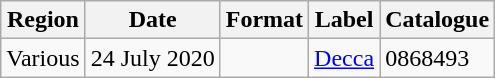<table class="wikitable plainrowheaders">
<tr>
<th scope="col">Region</th>
<th scope="col">Date</th>
<th scope="col">Format</th>
<th scope="col">Label</th>
<th scope="col">Catalogue</th>
</tr>
<tr>
<td>Various</td>
<td>24 July 2020</td>
<td></td>
<td><a href='#'>Decca</a></td>
<td>0868493</td>
</tr>
</table>
